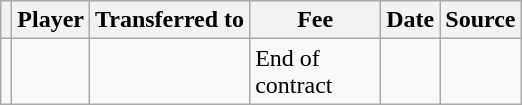<table class="wikitable plainrowheaders sortable">
<tr>
<th></th>
<th scope="col">Player</th>
<th>Transferred to</th>
<th style="width: 80px;">Fee</th>
<th scope="col">Date</th>
<th scope="col">Source</th>
</tr>
<tr>
<td align="center"></td>
<td> </td>
<td></td>
<td>End of contract</td>
<td></td>
<td></td>
</tr>
</table>
